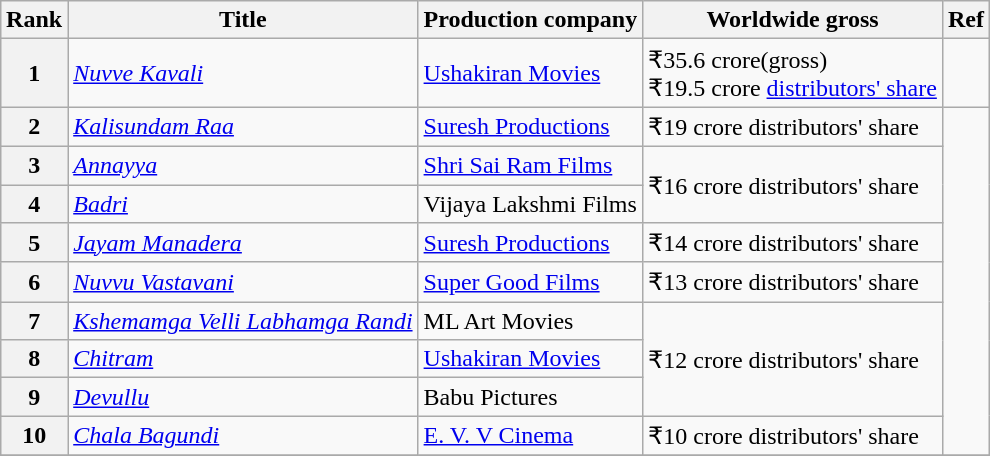<table class="wikitable sortable" style="margin:auto; margin:auto;">
<tr>
<th>Rank</th>
<th>Title</th>
<th>Production company</th>
<th>Worldwide gross</th>
<th>Ref</th>
</tr>
<tr>
<th>1</th>
<td scope="row"><em><a href='#'>Nuvve Kavali</a></em></td>
<td><a href='#'>Ushakiran Movies</a></td>
<td>₹35.6 crore(gross)<br>₹19.5 crore <a href='#'>distributors' share</a></td>
<td></td>
</tr>
<tr>
<th>2</th>
<td><em><a href='#'>Kalisundam Raa</a></em></td>
<td><a href='#'>Suresh Productions</a></td>
<td>₹19 crore distributors' share</td>
<td rowspan="9"></td>
</tr>
<tr>
<th>3</th>
<td><em><a href='#'>Annayya</a></em></td>
<td><a href='#'>Shri Sai Ram Films</a></td>
<td rowspan="2">₹16 crore distributors' share</td>
</tr>
<tr>
<th>4</th>
<td><em><a href='#'>Badri</a></em></td>
<td>Vijaya Lakshmi Films</td>
</tr>
<tr>
<th>5</th>
<td><em><a href='#'>Jayam Manadera</a></em></td>
<td><a href='#'>Suresh Productions</a></td>
<td>₹14 crore distributors' share</td>
</tr>
<tr>
<th>6</th>
<td><em><a href='#'>Nuvvu Vastavani</a></em></td>
<td><a href='#'>Super Good Films</a></td>
<td>₹13 crore distributors' share</td>
</tr>
<tr>
<th>7</th>
<td><em><a href='#'>Kshemamga Velli Labhamga Randi</a></em></td>
<td>ML Art Movies</td>
<td rowspan="3">₹12 crore distributors' share</td>
</tr>
<tr>
<th>8</th>
<td><em><a href='#'>Chitram</a></em></td>
<td><a href='#'>Ushakiran Movies</a></td>
</tr>
<tr>
<th>9</th>
<td><em><a href='#'>Devullu</a></em></td>
<td>Babu Pictures</td>
</tr>
<tr>
<th>10</th>
<td><em><a href='#'>Chala Bagundi</a></em></td>
<td><a href='#'>E. V. V Cinema</a></td>
<td>₹10 crore distributors' share</td>
</tr>
<tr>
</tr>
</table>
